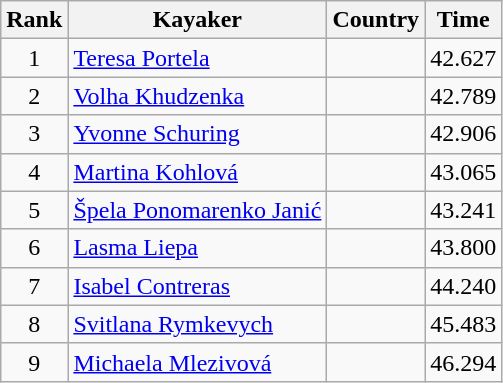<table class="wikitable" style="text-align:center">
<tr>
<th>Rank</th>
<th>Kayaker</th>
<th>Country</th>
<th>Time</th>
</tr>
<tr>
<td>1</td>
<td align="left"><a href='#'>Teresa Portela</a></td>
<td align="left"></td>
<td>42.627</td>
</tr>
<tr>
<td>2</td>
<td align="left"><a href='#'>Volha Khudzenka</a></td>
<td align="left"></td>
<td>42.789</td>
</tr>
<tr>
<td>3</td>
<td align="left"><a href='#'>Yvonne Schuring</a></td>
<td align="left"></td>
<td>42.906</td>
</tr>
<tr>
<td>4</td>
<td align="left"><a href='#'>Martina Kohlová</a></td>
<td align="left"></td>
<td>43.065</td>
</tr>
<tr>
<td>5</td>
<td align="left"><a href='#'>Špela Ponomarenko Janić</a></td>
<td align="left"></td>
<td>43.241</td>
</tr>
<tr>
<td>6</td>
<td align="left"><a href='#'>Lasma Liepa</a></td>
<td align="left"></td>
<td>43.800</td>
</tr>
<tr>
<td>7</td>
<td align="left"><a href='#'>Isabel Contreras</a></td>
<td align="left"></td>
<td>44.240</td>
</tr>
<tr>
<td>8</td>
<td align="left"><a href='#'>Svitlana Rymkevych</a></td>
<td align="left"></td>
<td>45.483</td>
</tr>
<tr>
<td>9</td>
<td align="left"><a href='#'>Michaela Mlezivová</a></td>
<td align="left"></td>
<td>46.294</td>
</tr>
</table>
